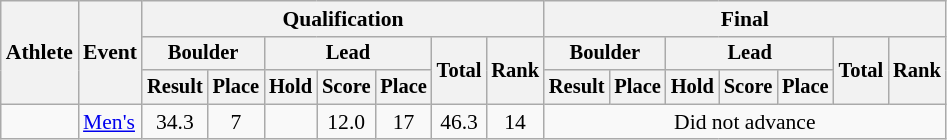<table class="wikitable" style="font-size:90%">
<tr>
<th rowspan="3">Athlete</th>
<th rowspan="3">Event</th>
<th colspan="7">Qualification</th>
<th colspan="7">Final</th>
</tr>
<tr style="font-size: 95%">
<th colspan="2">Boulder</th>
<th colspan="3">Lead</th>
<th rowspan="2">Total</th>
<th rowspan="2">Rank</th>
<th colspan="2">Boulder</th>
<th colspan="3">Lead</th>
<th rowspan="2">Total</th>
<th rowspan="2">Rank</th>
</tr>
<tr style="font-size: 95%">
<th>Result</th>
<th>Place</th>
<th>Hold</th>
<th>Score</th>
<th>Place</th>
<th>Result</th>
<th>Place</th>
<th>Hold</th>
<th>Score</th>
<th>Place</th>
</tr>
<tr align=center>
<td align=left></td>
<td align=left><a href='#'>Men's</a></td>
<td>34.3</td>
<td>7</td>
<td></td>
<td>12.0</td>
<td>17</td>
<td>46.3</td>
<td>14</td>
<td colspan=7>Did not advance</td>
</tr>
</table>
